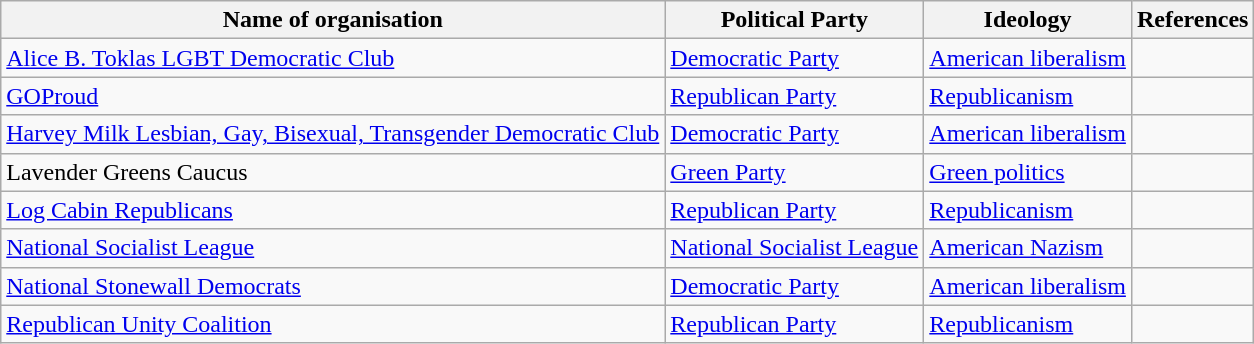<table class="wikitable">
<tr>
<th>Name of organisation</th>
<th>Political Party</th>
<th>Ideology</th>
<th>References</th>
</tr>
<tr>
<td><a href='#'>Alice B. Toklas LGBT Democratic Club</a></td>
<td><a href='#'>Democratic Party</a></td>
<td><a href='#'>American liberalism</a></td>
<td></td>
</tr>
<tr>
<td><a href='#'>GOProud</a></td>
<td><a href='#'>Republican Party</a></td>
<td><a href='#'>Republicanism</a></td>
<td></td>
</tr>
<tr>
<td><a href='#'>Harvey Milk Lesbian, Gay, Bisexual, Transgender Democratic Club</a></td>
<td><a href='#'>Democratic Party</a></td>
<td><a href='#'>American liberalism</a></td>
<td></td>
</tr>
<tr>
<td>Lavender Greens Caucus</td>
<td><a href='#'>Green Party</a></td>
<td><a href='#'>Green politics</a></td>
<td></td>
</tr>
<tr>
<td><a href='#'>Log Cabin Republicans</a></td>
<td><a href='#'>Republican Party</a></td>
<td><a href='#'>Republicanism</a></td>
<td></td>
</tr>
<tr>
<td><a href='#'>National Socialist League</a></td>
<td><a href='#'>National Socialist League</a></td>
<td><a href='#'>American Nazism</a></td>
<td></td>
</tr>
<tr>
<td><a href='#'>National Stonewall Democrats</a></td>
<td><a href='#'>Democratic Party</a></td>
<td><a href='#'>American liberalism</a></td>
<td></td>
</tr>
<tr>
<td><a href='#'>Republican Unity Coalition</a></td>
<td><a href='#'>Republican Party</a></td>
<td><a href='#'>Republicanism</a></td>
<td></td>
</tr>
</table>
